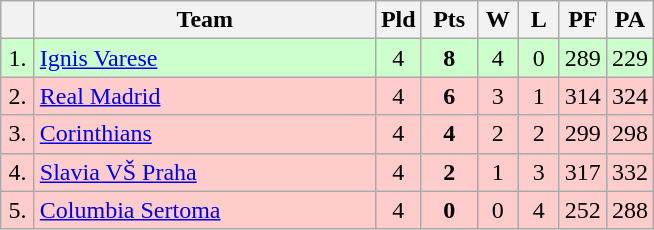<table class=wikitable style="text-align:center">
<tr>
<th width=15></th>
<th width=220>Team</th>
<th width=20>Pld</th>
<th width=30>Pts</th>
<th width=20>W</th>
<th width=20>L</th>
<th width=20>PF</th>
<th width=20>PA</th>
</tr>
<tr style="background: #ccffcc;">
<td>1.</td>
<td align=left> <a href='#'>Ignis Varese</a></td>
<td>4</td>
<td><strong>8</strong></td>
<td>4</td>
<td>0</td>
<td>289</td>
<td>229</td>
</tr>
<tr style="background:#ffcccc;">
<td>2.</td>
<td align=left> <a href='#'>Real Madrid</a></td>
<td>4</td>
<td><strong>6</strong></td>
<td>3</td>
<td>1</td>
<td>314</td>
<td>324</td>
</tr>
<tr style="background:#ffcccc;">
<td>3.</td>
<td align=left> <a href='#'>Corinthians</a></td>
<td>4</td>
<td><strong>4</strong></td>
<td>2</td>
<td>2</td>
<td>299</td>
<td>298</td>
</tr>
<tr style="background:#ffcccc;">
<td>4.</td>
<td align=left> <a href='#'>Slavia VŠ Praha</a></td>
<td>4</td>
<td><strong>2</strong></td>
<td>1</td>
<td>3</td>
<td>317</td>
<td>332</td>
</tr>
<tr style="background:#ffcccc;">
<td>5.</td>
<td align=left> <a href='#'>Columbia Sertoma</a></td>
<td>4</td>
<td><strong>0</strong></td>
<td>0</td>
<td>4</td>
<td>252</td>
<td>288</td>
</tr>
</table>
